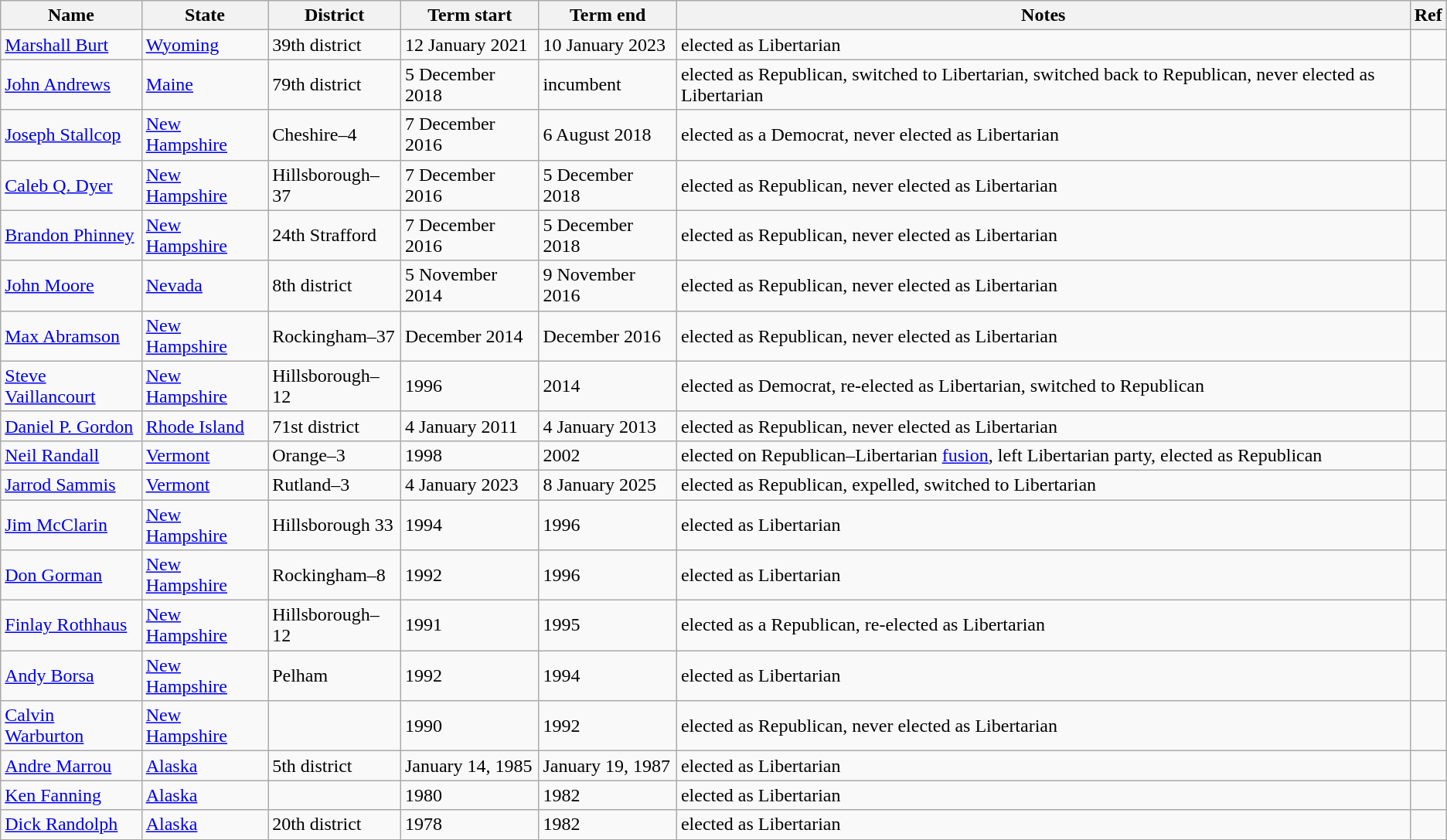<table class="wikitable">
<tr>
<th>Name</th>
<th>State</th>
<th>District</th>
<th>Term start</th>
<th>Term end</th>
<th>Notes</th>
<th>Ref</th>
</tr>
<tr>
<td><a href='#'>Marshall Burt</a></td>
<td><a href='#'>Wyoming</a></td>
<td>39th district</td>
<td>12 January 2021</td>
<td>10 January 2023</td>
<td>elected as Libertarian</td>
<td></td>
</tr>
<tr>
<td><a href='#'>John Andrews</a></td>
<td><a href='#'>Maine</a></td>
<td>79th district</td>
<td>5 December 2018</td>
<td>incumbent</td>
<td>elected as Republican, switched to Libertarian, switched back to Republican, never elected as Libertarian</td>
<td></td>
</tr>
<tr>
<td><a href='#'>Joseph Stallcop</a></td>
<td><a href='#'>New Hampshire</a></td>
<td>Cheshire–4</td>
<td>7 December 2016</td>
<td>6 August 2018</td>
<td>elected as a Democrat, never elected as Libertarian</td>
<td></td>
</tr>
<tr>
<td><a href='#'>Caleb Q. Dyer</a></td>
<td><a href='#'>New Hampshire</a></td>
<td>Hillsborough–37</td>
<td>7 December 2016</td>
<td>5 December 2018</td>
<td>elected as Republican, never elected as Libertarian</td>
<td></td>
</tr>
<tr>
<td><a href='#'>Brandon Phinney</a></td>
<td><a href='#'>New Hampshire</a></td>
<td>24th Strafford</td>
<td>7 December 2016</td>
<td>5 December 2018</td>
<td>elected as Republican, never elected as Libertarian</td>
<td></td>
</tr>
<tr>
<td><a href='#'>John Moore</a></td>
<td><a href='#'>Nevada</a></td>
<td>8th district</td>
<td>5 November 2014</td>
<td>9 November 2016</td>
<td>elected as Republican, never elected as Libertarian</td>
<td></td>
</tr>
<tr>
<td><a href='#'>Max Abramson</a></td>
<td><a href='#'>New Hampshire</a></td>
<td>Rockingham–37</td>
<td>December 2014</td>
<td>December 2016</td>
<td>elected as Republican, never elected as Libertarian</td>
<td></td>
</tr>
<tr>
<td><a href='#'>Steve Vaillancourt</a></td>
<td><a href='#'>New Hampshire</a></td>
<td>Hillsborough–12</td>
<td>1996</td>
<td>2014</td>
<td>elected as Democrat, re-elected as Libertarian, switched to Republican</td>
<td></td>
</tr>
<tr>
<td><a href='#'>Daniel P. Gordon</a></td>
<td><a href='#'>Rhode Island</a></td>
<td>71st district</td>
<td>4 January 2011</td>
<td>4 January 2013</td>
<td>elected as Republican, never elected as Libertarian</td>
<td></td>
</tr>
<tr>
<td><a href='#'>Neil Randall</a></td>
<td><a href='#'>Vermont</a></td>
<td>Orange–3</td>
<td>1998</td>
<td>2002</td>
<td>elected on Republican–Libertarian <a href='#'>fusion</a>, left Libertarian party, elected as Republican</td>
<td></td>
</tr>
<tr>
<td><a href='#'>Jarrod Sammis</a></td>
<td><a href='#'>Vermont</a></td>
<td>Rutland–3</td>
<td>4 January 2023</td>
<td>8 January 2025</td>
<td>elected as Republican, expelled, switched to Libertarian</td>
<td></td>
</tr>
<tr>
<td><a href='#'>Jim McClarin</a></td>
<td><a href='#'>New Hampshire</a></td>
<td>Hillsborough 33</td>
<td>1994</td>
<td>1996</td>
<td>elected as Libertarian</td>
<td></td>
</tr>
<tr>
<td><a href='#'>Don Gorman</a></td>
<td><a href='#'>New Hampshire</a></td>
<td>Rockingham–8</td>
<td>1992</td>
<td>1996</td>
<td>elected as Libertarian</td>
<td></td>
</tr>
<tr>
<td><a href='#'>Finlay Rothhaus</a></td>
<td><a href='#'>New Hampshire</a></td>
<td>Hillsborough–12</td>
<td>1991</td>
<td>1995</td>
<td>elected as a Republican, re-elected as Libertarian</td>
<td></td>
</tr>
<tr>
<td><a href='#'>Andy Borsa</a></td>
<td><a href='#'>New Hampshire</a></td>
<td>Pelham</td>
<td>1992</td>
<td>1994</td>
<td>elected as Libertarian</td>
<td></td>
</tr>
<tr>
<td><a href='#'>Calvin Warburton</a></td>
<td><a href='#'>New Hampshire</a></td>
<td></td>
<td>1990</td>
<td>1992</td>
<td>elected as Republican, never elected as Libertarian</td>
<td></td>
</tr>
<tr>
<td><a href='#'>Andre Marrou</a></td>
<td><a href='#'>Alaska</a></td>
<td>5th district</td>
<td>January 14, 1985</td>
<td>January 19, 1987</td>
<td>elected as Libertarian</td>
<td></td>
</tr>
<tr>
<td><a href='#'>Ken Fanning</a></td>
<td><a href='#'>Alaska</a></td>
<td></td>
<td>1980</td>
<td>1982</td>
<td>elected as Libertarian</td>
<td></td>
</tr>
<tr>
<td><a href='#'>Dick Randolph</a></td>
<td><a href='#'>Alaska</a></td>
<td>20th district</td>
<td>1978</td>
<td>1982</td>
<td>elected as Libertarian</td>
<td></td>
</tr>
</table>
